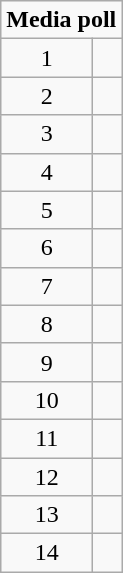<table class="wikitable">
<tr align="center">
<td align="center" Colspan="3"><strong>Media poll</strong></td>
</tr>
<tr align="center">
<td>1</td>
<td></td>
</tr>
<tr align="center">
<td>2</td>
<td></td>
</tr>
<tr align="center">
<td>3</td>
<td></td>
</tr>
<tr align="center">
<td>4</td>
<td></td>
</tr>
<tr align="center">
<td>5</td>
<td></td>
</tr>
<tr align="center">
<td>6</td>
<td></td>
</tr>
<tr align="center">
<td>7</td>
<td></td>
</tr>
<tr align="center">
<td>8</td>
<td></td>
</tr>
<tr align="center">
<td>9</td>
<td></td>
</tr>
<tr align="center">
<td>10</td>
<td></td>
</tr>
<tr align="center">
<td>11</td>
<td></td>
</tr>
<tr align="center">
<td>12</td>
<td></td>
</tr>
<tr align="center">
<td>13</td>
<td></td>
</tr>
<tr align="center">
<td>14</td>
<td></td>
</tr>
</table>
